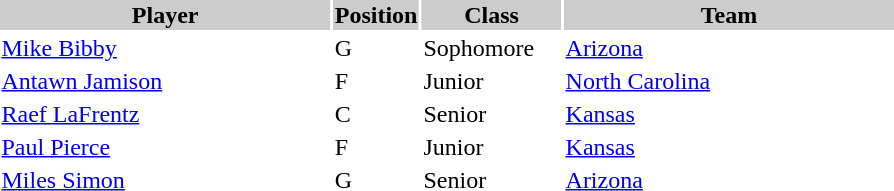<table style="width:600px" "border:'1' 'solid' 'gray'">
<tr>
<th bgcolor="#CCCCCC" style="width:40%">Player</th>
<th bgcolor="#CCCCCC" style="width:4%">Position</th>
<th bgcolor="#CCCCCC" style="width:16%">Class</th>
<th bgcolor="#CCCCCC" style="width:40%">Team</th>
</tr>
<tr>
<td><a href='#'>Mike Bibby</a></td>
<td>G</td>
<td>Sophomore</td>
<td><a href='#'>Arizona</a></td>
</tr>
<tr>
<td><a href='#'>Antawn Jamison</a></td>
<td>F</td>
<td>Junior</td>
<td><a href='#'>North Carolina</a></td>
</tr>
<tr>
<td><a href='#'>Raef LaFrentz</a></td>
<td>C</td>
<td>Senior</td>
<td><a href='#'>Kansas</a></td>
</tr>
<tr>
<td><a href='#'>Paul Pierce</a></td>
<td>F</td>
<td>Junior</td>
<td><a href='#'>Kansas</a></td>
</tr>
<tr>
<td><a href='#'>Miles Simon</a></td>
<td>G</td>
<td>Senior</td>
<td><a href='#'>Arizona</a></td>
</tr>
</table>
